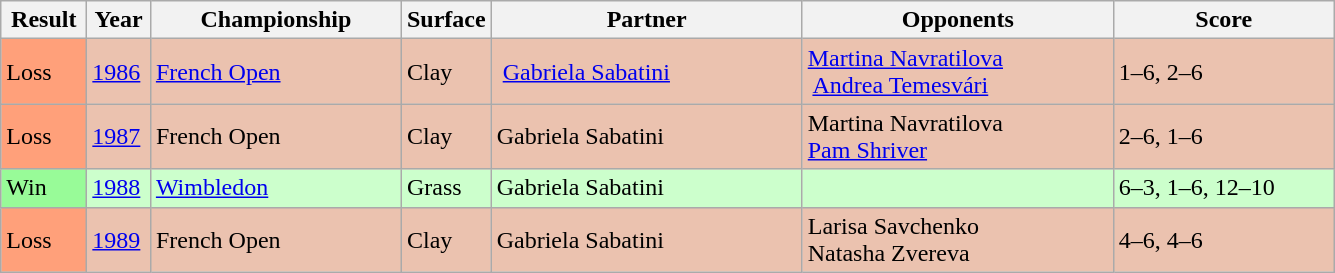<table class="sortable wikitable">
<tr>
<th style="width:50px">Result</th>
<th style="width:35px">Year</th>
<th style="width:160px">Championship</th>
<th style="width:50px">Surface</th>
<th style="width:200px">Partner</th>
<th style="width:200px">Opponents</th>
<th style="width:140px" class="unsortable">Score</th>
</tr>
<tr style="background:#ebc2af;">
<td style="background:#ffa07a;">Loss</td>
<td><a href='#'>1986</a></td>
<td><a href='#'>French Open</a></td>
<td>Clay</td>
<td> <a href='#'>Gabriela Sabatini</a></td>
<td> <a href='#'>Martina Navratilova</a> <br> <a href='#'>Andrea Temesvári</a></td>
<td>1–6, 2–6</td>
</tr>
<tr style="background:#ebc2af;">
<td style="background:#ffa07a;">Loss</td>
<td><a href='#'>1987</a></td>
<td>French Open</td>
<td>Clay</td>
<td> Gabriela Sabatini</td>
<td> Martina Navratilova<br> <a href='#'>Pam Shriver</a></td>
<td>2–6, 1–6</td>
</tr>
<tr style="background:#cfc;">
<td style="background:#98fb98;">Win</td>
<td><a href='#'>1988</a></td>
<td><a href='#'>Wimbledon</a></td>
<td>Grass</td>
<td> Gabriela Sabatini</td>
<td></td>
<td>6–3, 1–6, 12–10</td>
</tr>
<tr style="background:#ebc2af;">
<td style="background:#ffa07a;">Loss</td>
<td><a href='#'>1989</a></td>
<td>French Open</td>
<td>Clay</td>
<td> Gabriela Sabatini</td>
<td> Larisa Savchenko<br> Natasha Zvereva</td>
<td>4–6, 4–6</td>
</tr>
</table>
